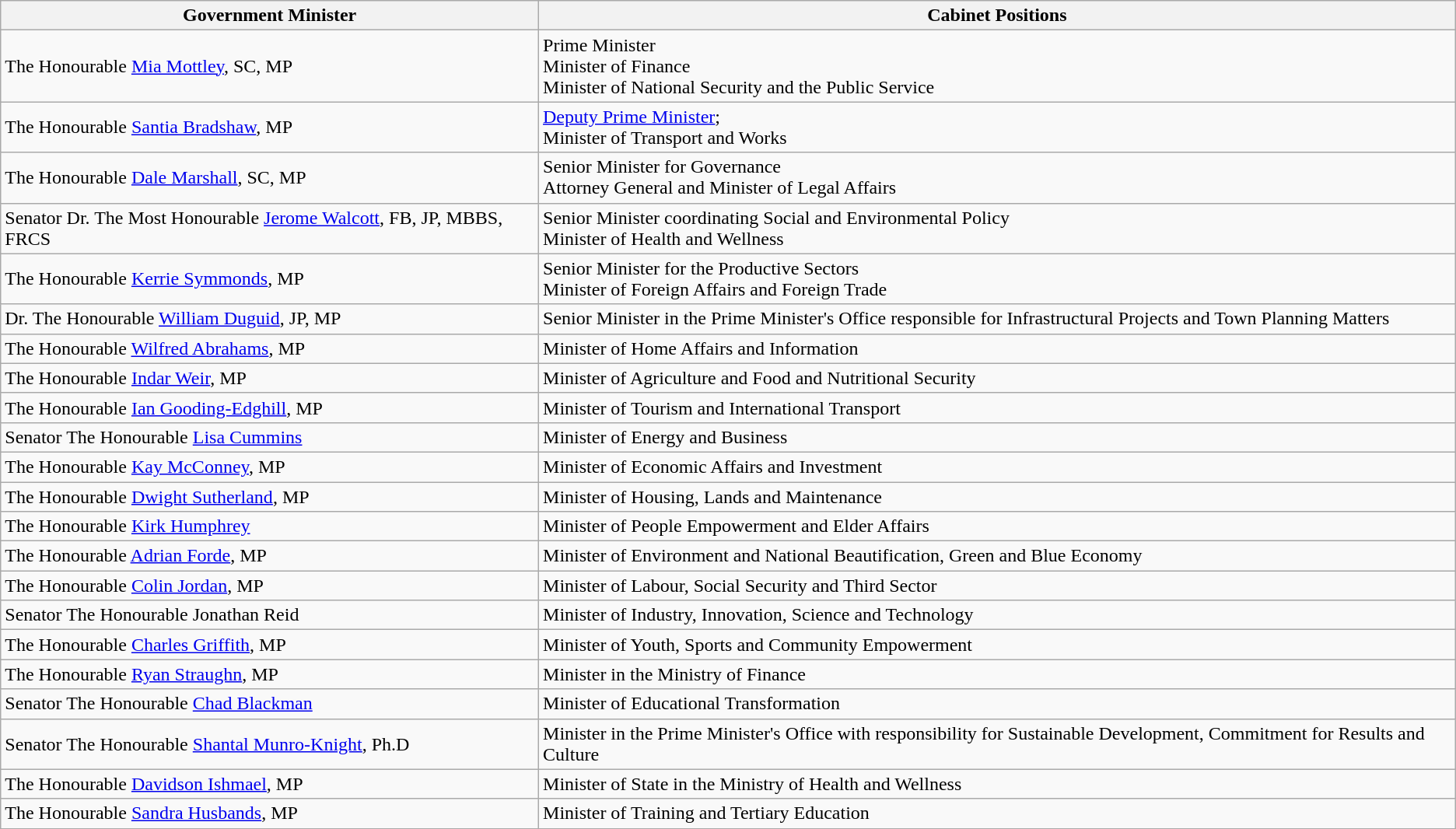<table class="wikitable">
<tr>
<th>Government Minister</th>
<th>Cabinet Positions</th>
</tr>
<tr>
<td>The Honourable <a href='#'>Mia Mottley</a>, SC, MP</td>
<td>Prime Minister<br>Minister of Finance<br>Minister of National Security and the Public Service</td>
</tr>
<tr>
<td>The Honourable <a href='#'>Santia Bradshaw</a>, MP</td>
<td><a href='#'>Deputy Prime Minister</a>;<br>Minister of Transport and Works</td>
</tr>
<tr>
<td>The Honourable <a href='#'>Dale Marshall</a>, SC, MP</td>
<td>Senior Minister for Governance<br>Attorney General and Minister of Legal Affairs</td>
</tr>
<tr>
<td>Senator Dr. The Most Honourable <a href='#'>Jerome Walcott</a>, FB, JP, MBBS, FRCS</td>
<td>Senior Minister coordinating Social and Environmental Policy<br>Minister of Health and Wellness</td>
</tr>
<tr>
<td>The Honourable <a href='#'>Kerrie Symmonds</a>, MP</td>
<td>Senior Minister for the Productive Sectors<br>Minister of Foreign Affairs and Foreign Trade</td>
</tr>
<tr>
<td>Dr. The Honourable <a href='#'>William Duguid</a>, JP, MP</td>
<td>Senior Minister in the Prime Minister's Office responsible for Infrastructural Projects and Town Planning Matters</td>
</tr>
<tr>
<td>The Honourable <a href='#'>Wilfred Abrahams</a>, MP</td>
<td>Minister of Home Affairs and Information</td>
</tr>
<tr>
<td>The Honourable <a href='#'>Indar Weir</a>, MP</td>
<td>Minister of Agriculture and Food and Nutritional Security</td>
</tr>
<tr>
<td>The Honourable <a href='#'>Ian Gooding-Edghill</a>, MP</td>
<td>Minister of Tourism and International Transport</td>
</tr>
<tr>
<td>Senator The Honourable <a href='#'>Lisa Cummins</a></td>
<td>Minister of Energy and Business</td>
</tr>
<tr>
<td>The Honourable <a href='#'>Kay McConney</a>, MP</td>
<td>Minister of Economic Affairs and Investment</td>
</tr>
<tr>
<td>The Honourable <a href='#'>Dwight Sutherland</a>, MP</td>
<td>Minister of Housing, Lands and Maintenance</td>
</tr>
<tr>
<td>The Honourable <a href='#'>Kirk Humphrey</a></td>
<td>Minister of People Empowerment and Elder Affairs</td>
</tr>
<tr>
<td>The Honourable <a href='#'>Adrian Forde</a>, MP</td>
<td>Minister of Environment and National Beautification, Green and Blue Economy</td>
</tr>
<tr>
<td>The Honourable <a href='#'>Colin Jordan</a>, MP</td>
<td>Minister of Labour, Social Security and Third Sector</td>
</tr>
<tr>
<td>Senator The Honourable Jonathan Reid</td>
<td>Minister of Industry, Innovation, Science and Technology</td>
</tr>
<tr>
<td>The Honourable <a href='#'>Charles Griffith</a>, MP</td>
<td>Minister of Youth, Sports and Community Empowerment</td>
</tr>
<tr>
<td>The Honourable <a href='#'>Ryan Straughn</a>, MP</td>
<td>Minister in the Ministry of Finance</td>
</tr>
<tr>
<td>Senator The Honourable <a href='#'>Chad Blackman</a></td>
<td>Minister of Educational Transformation</td>
</tr>
<tr>
<td>Senator The Honourable <a href='#'>Shantal Munro-Knight</a>, Ph.D</td>
<td>Minister in the Prime Minister's Office with responsibility for Sustainable Development, Commitment for Results and Culture</td>
</tr>
<tr>
<td>The Honourable <a href='#'>Davidson Ishmael</a>, MP</td>
<td>Minister of State in the Ministry of Health and Wellness</td>
</tr>
<tr>
<td>The Honourable <a href='#'>Sandra Husbands</a>, MP</td>
<td>Minister of Training and Tertiary Education</td>
</tr>
<tr>
</tr>
</table>
